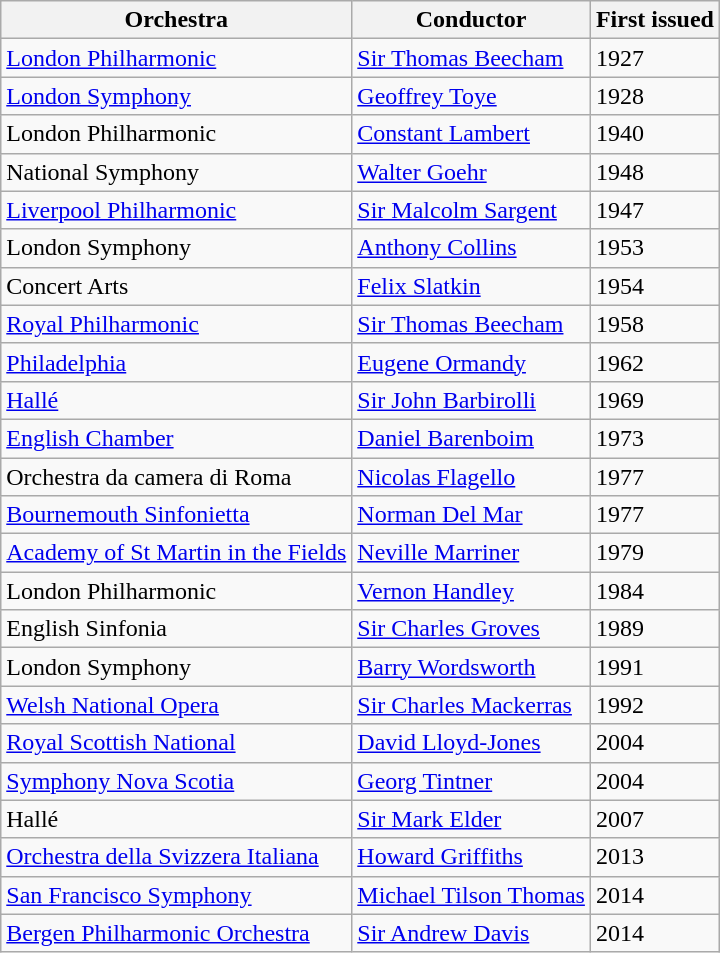<table class="wikitable plainrowheaders" style="text-align: left; margin-right: 0;">
<tr>
<th scope="col">Orchestra</th>
<th scope="col">Conductor</th>
<th scope="col">First issued</th>
</tr>
<tr>
<td><a href='#'>London Philharmonic</a></td>
<td><a href='#'>Sir Thomas Beecham</a></td>
<td>1927</td>
</tr>
<tr>
<td><a href='#'>London Symphony</a></td>
<td><a href='#'>Geoffrey Toye</a></td>
<td>1928</td>
</tr>
<tr>
<td>London Philharmonic</td>
<td><a href='#'>Constant Lambert</a></td>
<td>1940</td>
</tr>
<tr>
<td>National Symphony</td>
<td><a href='#'>Walter Goehr</a></td>
<td>1948</td>
</tr>
<tr>
<td><a href='#'>Liverpool Philharmonic</a></td>
<td><a href='#'>Sir Malcolm Sargent</a></td>
<td>1947</td>
</tr>
<tr>
<td>London Symphony</td>
<td><a href='#'>Anthony Collins</a></td>
<td>1953</td>
</tr>
<tr>
<td>Concert Arts</td>
<td><a href='#'>Felix Slatkin</a></td>
<td>1954</td>
</tr>
<tr>
<td><a href='#'>Royal Philharmonic</a></td>
<td><a href='#'>Sir Thomas Beecham</a></td>
<td>1958</td>
</tr>
<tr>
<td><a href='#'>Philadelphia</a></td>
<td><a href='#'>Eugene Ormandy</a></td>
<td>1962</td>
</tr>
<tr>
<td><a href='#'>Hallé</a></td>
<td><a href='#'>Sir John Barbirolli</a></td>
<td>1969</td>
</tr>
<tr>
<td><a href='#'>English Chamber</a></td>
<td><a href='#'>Daniel Barenboim</a></td>
<td>1973</td>
</tr>
<tr>
<td>Orchestra da camera di Roma</td>
<td><a href='#'>Nicolas Flagello</a></td>
<td>1977</td>
</tr>
<tr>
<td><a href='#'>Bournemouth Sinfonietta</a></td>
<td><a href='#'>Norman Del Mar</a></td>
<td>1977</td>
</tr>
<tr>
<td><a href='#'>Academy of St Martin in the Fields</a></td>
<td><a href='#'>Neville Marriner</a></td>
<td>1979</td>
</tr>
<tr>
<td>London Philharmonic</td>
<td><a href='#'>Vernon Handley</a></td>
<td>1984</td>
</tr>
<tr>
<td>English Sinfonia</td>
<td><a href='#'>Sir Charles Groves</a></td>
<td>1989</td>
</tr>
<tr>
<td>London Symphony</td>
<td><a href='#'>Barry Wordsworth</a></td>
<td>1991</td>
</tr>
<tr>
<td><a href='#'>Welsh National Opera</a></td>
<td><a href='#'>Sir Charles Mackerras</a></td>
<td>1992</td>
</tr>
<tr>
<td><a href='#'> Royal Scottish National</a></td>
<td><a href='#'>David Lloyd-Jones</a></td>
<td>2004</td>
</tr>
<tr>
<td><a href='#'>Symphony Nova Scotia</a></td>
<td><a href='#'>Georg Tintner</a></td>
<td>2004</td>
</tr>
<tr>
<td>Hallé</td>
<td><a href='#'>Sir Mark Elder</a></td>
<td>2007</td>
</tr>
<tr>
<td><a href='#'>Orchestra della Svizzera Italiana </a></td>
<td><a href='#'>Howard Griffiths</a></td>
<td>2013</td>
</tr>
<tr>
<td><a href='#'>San Francisco Symphony</a></td>
<td><a href='#'>Michael Tilson Thomas</a></td>
<td>2014</td>
</tr>
<tr>
<td><a href='#'>Bergen Philharmonic Orchestra</a></td>
<td><a href='#'>Sir Andrew Davis</a></td>
<td>2014</td>
</tr>
</table>
